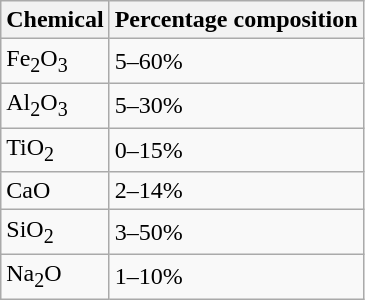<table class="wikitable">
<tr>
<th>Chemical</th>
<th>Percentage composition</th>
</tr>
<tr>
<td>Fe<sub>2</sub>O<sub>3</sub></td>
<td>5–60%</td>
</tr>
<tr>
<td>Al<sub>2</sub>O<sub>3</sub></td>
<td>5–30%</td>
</tr>
<tr>
<td>TiO<sub>2</sub></td>
<td>0–15%</td>
</tr>
<tr>
<td>CaO</td>
<td>2–14%</td>
</tr>
<tr>
<td>SiO<sub>2</sub></td>
<td>3–50%</td>
</tr>
<tr>
<td>Na<sub>2</sub>O</td>
<td>1–10%</td>
</tr>
</table>
